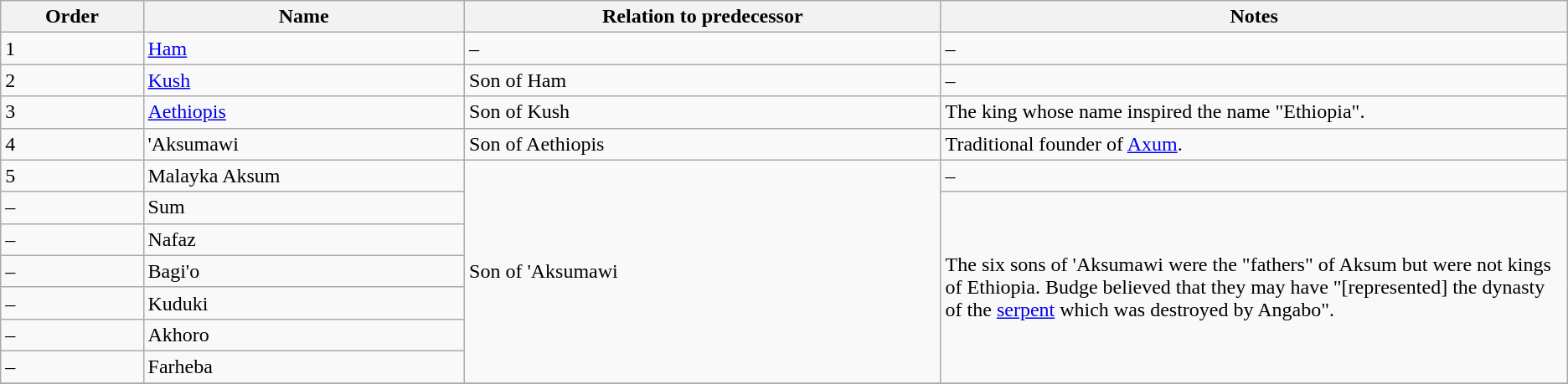<table class="wikitable">
<tr>
<th>Order</th>
<th>Name</th>
<th>Relation to predecessor</th>
<th width="40%">Notes</th>
</tr>
<tr>
<td>1</td>
<td><a href='#'>Ham</a></td>
<td>–</td>
<td>–</td>
</tr>
<tr>
<td>2</td>
<td><a href='#'>Kush</a></td>
<td>Son of Ham</td>
<td>–</td>
</tr>
<tr>
<td>3</td>
<td><a href='#'>Aethiopis</a></td>
<td>Son of Kush</td>
<td>The king whose name inspired the name "Ethiopia".</td>
</tr>
<tr>
<td>4</td>
<td>'Aksumawi</td>
<td>Son of Aethiopis</td>
<td>Traditional founder of <a href='#'>Axum</a>.</td>
</tr>
<tr>
<td>5</td>
<td>Malayka Aksum</td>
<td rowspan="7">Son of 'Aksumawi</td>
<td>–</td>
</tr>
<tr>
<td>–</td>
<td>Sum</td>
<td rowspan="6">The six sons of 'Aksumawi were the "fathers" of Aksum but were not kings of Ethiopia. Budge believed that they may have "[represented] the dynasty of the <a href='#'>serpent</a> which was destroyed by Angabo".</td>
</tr>
<tr>
<td>–</td>
<td>Nafaz</td>
</tr>
<tr>
<td>–</td>
<td>Bagi'o</td>
</tr>
<tr>
<td>–</td>
<td>Kuduki</td>
</tr>
<tr>
<td>–</td>
<td>Akhoro</td>
</tr>
<tr>
<td>–</td>
<td>Farheba</td>
</tr>
<tr>
</tr>
</table>
